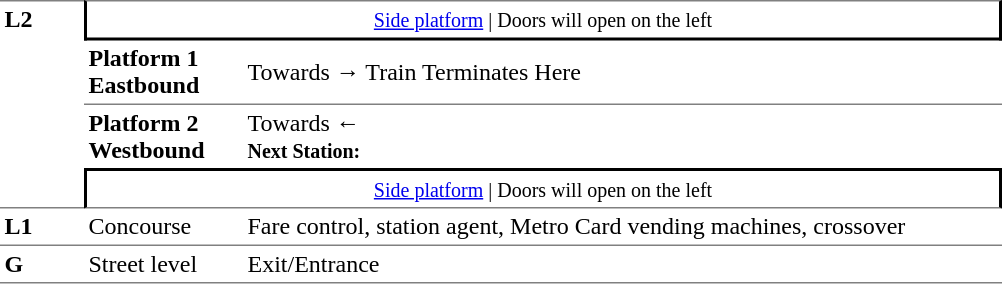<table border=0 cellspacing=0 cellpadding=3>
<tr>
<td style="border-top:solid 1px grey;border-bottom:solid 1px grey;" width=50 rowspan=4 valign=top><strong>L2</strong></td>
<td style="border-top:solid 1px grey;border-right:solid 2px black;border-left:solid 2px black;border-bottom:solid 2px black;text-align:center;" colspan=2><small><a href='#'>Side platform</a> | Doors will open on the left </small></td>
</tr>
<tr>
<td style="border-bottom:solid 1px grey;" width=100><span><strong>Platform 1</strong><br><strong>Eastbound</strong></span></td>
<td style="border-bottom:solid 1px grey;" width=500>Towards → Train Terminates Here</td>
</tr>
<tr>
<td><span><strong>Platform 2</strong><br><strong>Westbound</strong></span></td>
<td><span></span>Towards ← <br><small><strong>Next Station:</strong> </small></td>
</tr>
<tr>
<td style="border-top:solid 2px black;border-right:solid 2px black;border-left:solid 2px black;border-bottom:solid 1px grey;text-align:center;" colspan=2><small><a href='#'>Side platform</a> | Doors will open on the left </small></td>
</tr>
<tr>
<td valign=top><strong>L1</strong></td>
<td valign=top>Concourse</td>
<td valign=top>Fare control, station agent, Metro Card vending machines, crossover</td>
</tr>
<tr>
<td style="border-bottom:solid 1px grey;border-top:solid 1px grey;" width=50 valign=top><strong>G</strong></td>
<td style="border-top:solid 1px grey;border-bottom:solid 1px grey;" width=100 valign=top>Street level</td>
<td style="border-top:solid 1px grey;border-bottom:solid 1px grey;" width=500 valign=top>Exit/Entrance</td>
</tr>
</table>
